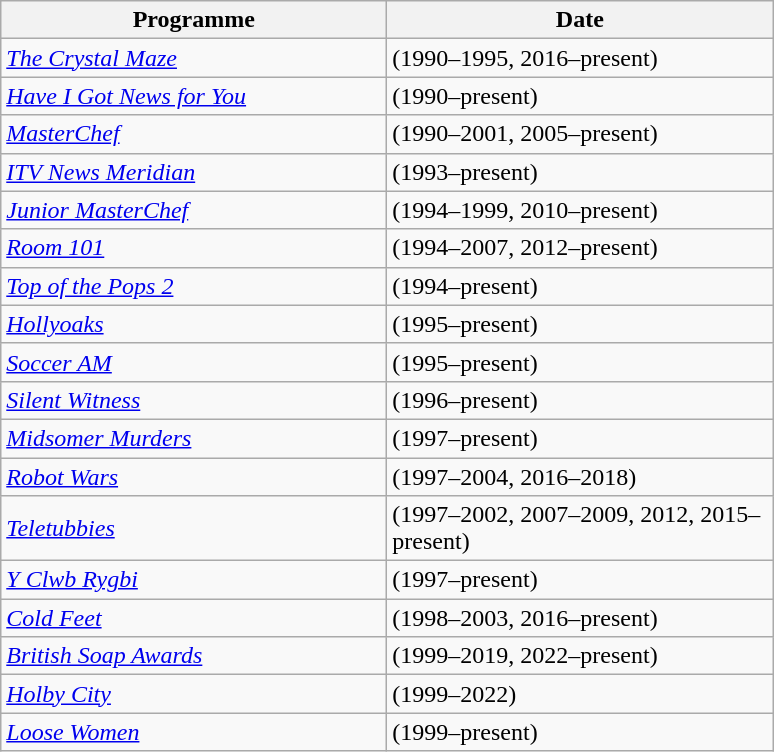<table class="wikitable">
<tr>
<th width=250>Programme</th>
<th width=250>Date</th>
</tr>
<tr>
<td><em><a href='#'>The Crystal Maze</a></em></td>
<td>(1990–1995, 2016–present)</td>
</tr>
<tr>
<td><em><a href='#'>Have I Got News for You</a></em></td>
<td>(1990–present)</td>
</tr>
<tr>
<td><em><a href='#'>MasterChef</a></em></td>
<td>(1990–2001, 2005–present)</td>
</tr>
<tr>
<td><em><a href='#'>ITV News Meridian</a></em></td>
<td>(1993–present)</td>
</tr>
<tr>
<td><em><a href='#'>Junior MasterChef</a></em></td>
<td>(1994–1999, 2010–present)</td>
</tr>
<tr>
<td><em><a href='#'>Room 101</a></em></td>
<td>(1994–2007, 2012–present)</td>
</tr>
<tr>
<td><em><a href='#'>Top of the Pops 2</a></em></td>
<td>(1994–present)</td>
</tr>
<tr>
<td><em><a href='#'>Hollyoaks</a></em></td>
<td>(1995–present)</td>
</tr>
<tr>
<td><em><a href='#'>Soccer AM</a></em></td>
<td>(1995–present)</td>
</tr>
<tr>
<td><em><a href='#'>Silent Witness</a></em></td>
<td>(1996–present)</td>
</tr>
<tr>
<td><em><a href='#'>Midsomer Murders</a></em></td>
<td>(1997–present)</td>
</tr>
<tr>
<td><em><a href='#'>Robot Wars</a></em></td>
<td>(1997–2004, 2016–2018)</td>
</tr>
<tr>
<td><em><a href='#'>Teletubbies</a></em></td>
<td>(1997–2002, 2007–2009, 2012, 2015–present)</td>
</tr>
<tr>
<td><em><a href='#'>Y Clwb Rygbi</a></em></td>
<td>(1997–present)</td>
</tr>
<tr>
<td><em><a href='#'>Cold Feet</a></em></td>
<td>(1998–2003, 2016–present)</td>
</tr>
<tr>
<td><em><a href='#'>British Soap Awards</a></em></td>
<td>(1999–2019, 2022–present)</td>
</tr>
<tr>
<td><em><a href='#'>Holby City</a></em></td>
<td>(1999–2022)</td>
</tr>
<tr>
<td><em><a href='#'>Loose Women</a></em></td>
<td>(1999–present)</td>
</tr>
</table>
